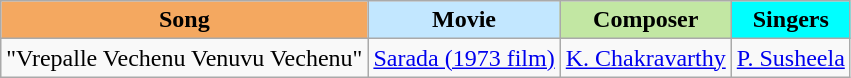<table class="wikitable sortable">
<tr>
<th style="background:#f4a860">Song</th>
<th style="background:#c2e7ff">Movie</th>
<th style="background:#c2e7a3">Composer</th>
<th style="background:#00ffff">Singers</th>
</tr>
<tr>
<td>"Vrepalle Vechenu Venuvu Vechenu"</td>
<td><a href='#'>Sarada (1973 film)</a></td>
<td><a href='#'>K. Chakravarthy</a></td>
<td><a href='#'>P. Susheela</a></td>
</tr>
</table>
